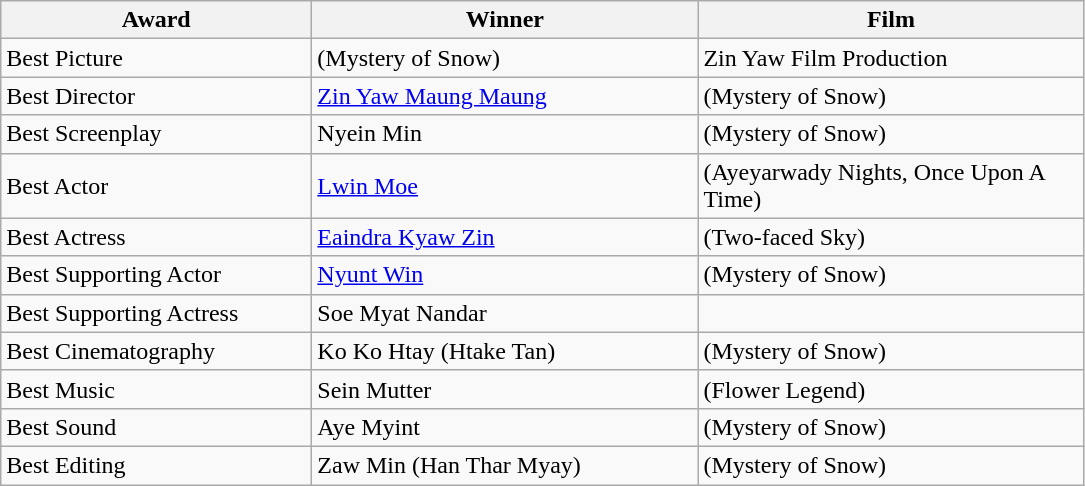<table class="wikitable">
<tr>
<th width="200"><strong>Award</strong></th>
<th width="250"><strong>Winner</strong></th>
<th width="250"><strong>Film</strong></th>
</tr>
<tr>
<td>Best Picture</td>
<td> (Mystery of Snow)</td>
<td>Zin Yaw Film Production</td>
</tr>
<tr>
<td>Best Director</td>
<td><a href='#'>Zin Yaw Maung Maung</a></td>
<td> (Mystery of Snow)</td>
</tr>
<tr>
<td>Best Screenplay</td>
<td>Nyein Min</td>
<td> (Mystery of Snow)</td>
</tr>
<tr>
<td>Best Actor</td>
<td><a href='#'>Lwin Moe</a></td>
<td> (Ayeyarwady Nights, Once Upon A Time)</td>
</tr>
<tr>
<td>Best Actress</td>
<td><a href='#'>Eaindra Kyaw Zin</a></td>
<td> (Two-faced Sky)</td>
</tr>
<tr>
<td>Best Supporting Actor</td>
<td><a href='#'>Nyunt Win</a></td>
<td> (Mystery of Snow)</td>
</tr>
<tr>
<td>Best Supporting Actress</td>
<td>Soe Myat Nandar</td>
<td></td>
</tr>
<tr>
<td>Best Cinematography</td>
<td>Ko Ko Htay (Htake Tan)</td>
<td> (Mystery of Snow)</td>
</tr>
<tr>
<td>Best Music</td>
<td>Sein Mutter</td>
<td> (Flower Legend)</td>
</tr>
<tr>
<td>Best Sound</td>
<td>Aye Myint</td>
<td> (Mystery of Snow)</td>
</tr>
<tr>
<td>Best Editing</td>
<td>Zaw Min (Han Thar Myay)</td>
<td> (Mystery of Snow)</td>
</tr>
</table>
